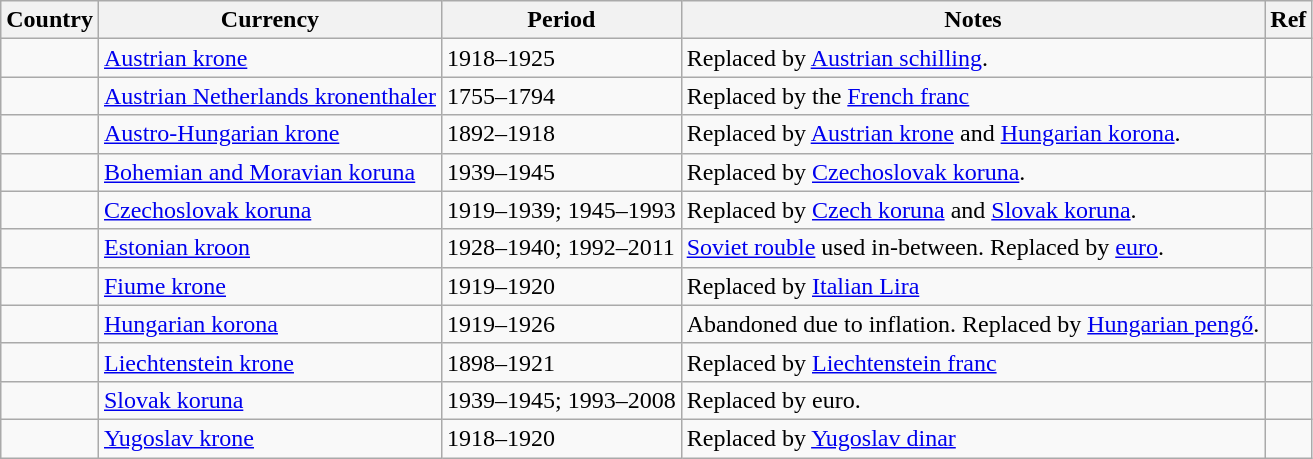<table class="wikitable sortable">
<tr>
<th>Country</th>
<th>Currency</th>
<th>Period</th>
<th>Notes</th>
<th>Ref</th>
</tr>
<tr>
<td></td>
<td><a href='#'>Austrian krone</a></td>
<td>1918–1925</td>
<td>Replaced by <a href='#'>Austrian schilling</a>.</td>
<td></td>
</tr>
<tr>
<td></td>
<td><a href='#'>Austrian Netherlands kronenthaler</a></td>
<td>1755–1794</td>
<td>Replaced by the <a href='#'>French franc</a></td>
<td></td>
</tr>
<tr>
<td></td>
<td><a href='#'>Austro-Hungarian krone</a></td>
<td>1892–1918</td>
<td>Replaced by <a href='#'>Austrian krone</a> and <a href='#'>Hungarian korona</a>.</td>
<td></td>
</tr>
<tr>
<td></td>
<td><a href='#'>Bohemian and Moravian koruna</a></td>
<td>1939–1945</td>
<td>Replaced by <a href='#'>Czechoslovak koruna</a>.</td>
<td></td>
</tr>
<tr>
<td></td>
<td><a href='#'>Czechoslovak koruna</a></td>
<td>1919–1939; 1945–1993</td>
<td>Replaced by <a href='#'>Czech koruna</a> and <a href='#'>Slovak koruna</a>.</td>
<td></td>
</tr>
<tr>
<td></td>
<td><a href='#'>Estonian kroon</a></td>
<td>1928–1940; 1992–2011</td>
<td><a href='#'>Soviet rouble</a> used in-between. Replaced by <a href='#'>euro</a>.</td>
<td></td>
</tr>
<tr>
<td></td>
<td><a href='#'>Fiume krone</a></td>
<td>1919–1920</td>
<td>Replaced by <a href='#'>Italian Lira</a></td>
<td></td>
</tr>
<tr>
<td></td>
<td><a href='#'>Hungarian korona</a></td>
<td>1919–1926</td>
<td>Abandoned due to inflation. Replaced by <a href='#'>Hungarian pengő</a>.</td>
<td></td>
</tr>
<tr>
<td></td>
<td><a href='#'>Liechtenstein krone</a></td>
<td>1898–1921</td>
<td>Replaced by <a href='#'>Liechtenstein franc</a></td>
<td></td>
</tr>
<tr>
<td></td>
<td><a href='#'>Slovak koruna</a></td>
<td>1939–1945; 1993–2008</td>
<td>Replaced by euro.</td>
<td></td>
</tr>
<tr>
<td></td>
<td><a href='#'>Yugoslav krone</a></td>
<td>1918–1920</td>
<td>Replaced by <a href='#'>Yugoslav dinar</a></td>
<td></td>
</tr>
</table>
